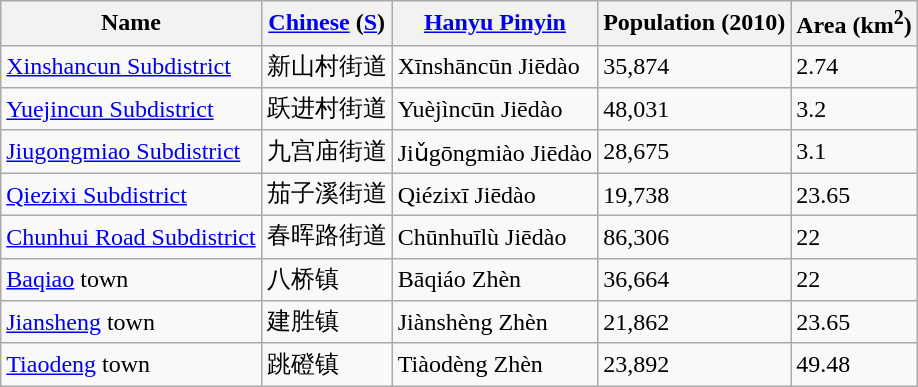<table class="wikitable">
<tr>
<th>Name</th>
<th><a href='#'>Chinese</a> (<a href='#'>S</a>)</th>
<th><a href='#'>Hanyu Pinyin</a></th>
<th>Population (2010)</th>
<th>Area (km<sup>2</sup>)</th>
</tr>
<tr>
<td><a href='#'>Xinshancun Subdistrict</a></td>
<td>新山村街道</td>
<td>Xīnshāncūn Jiēdào</td>
<td>35,874</td>
<td>2.74</td>
</tr>
<tr>
<td><a href='#'>Yuejincun Subdistrict</a></td>
<td>跃进村街道</td>
<td>Yuèjìncūn Jiēdào</td>
<td>48,031</td>
<td>3.2</td>
</tr>
<tr>
<td><a href='#'>Jiugongmiao Subdistrict</a></td>
<td>九宫庙街道</td>
<td>Jiǔgōngmiào Jiēdào</td>
<td>28,675</td>
<td>3.1</td>
</tr>
<tr>
<td><a href='#'>Qiezixi Subdistrict</a></td>
<td>茄子溪街道</td>
<td>Qiézixī Jiēdào</td>
<td>19,738</td>
<td>23.65</td>
</tr>
<tr>
<td><a href='#'>Chunhui Road Subdistrict</a></td>
<td>春晖路街道</td>
<td>Chūnhuīlù Jiēdào</td>
<td>86,306</td>
<td>22</td>
</tr>
<tr>
<td><a href='#'>Baqiao</a> town</td>
<td>八桥镇</td>
<td>Bāqiáo Zhèn</td>
<td>36,664</td>
<td>22</td>
</tr>
<tr>
<td><a href='#'>Jiansheng</a> town</td>
<td>建胜镇</td>
<td>Jiànshèng Zhèn</td>
<td>21,862</td>
<td>23.65</td>
</tr>
<tr>
<td><a href='#'>Tiaodeng</a> town</td>
<td>跳磴镇</td>
<td>Tiàodèng Zhèn</td>
<td>23,892</td>
<td>49.48</td>
</tr>
</table>
